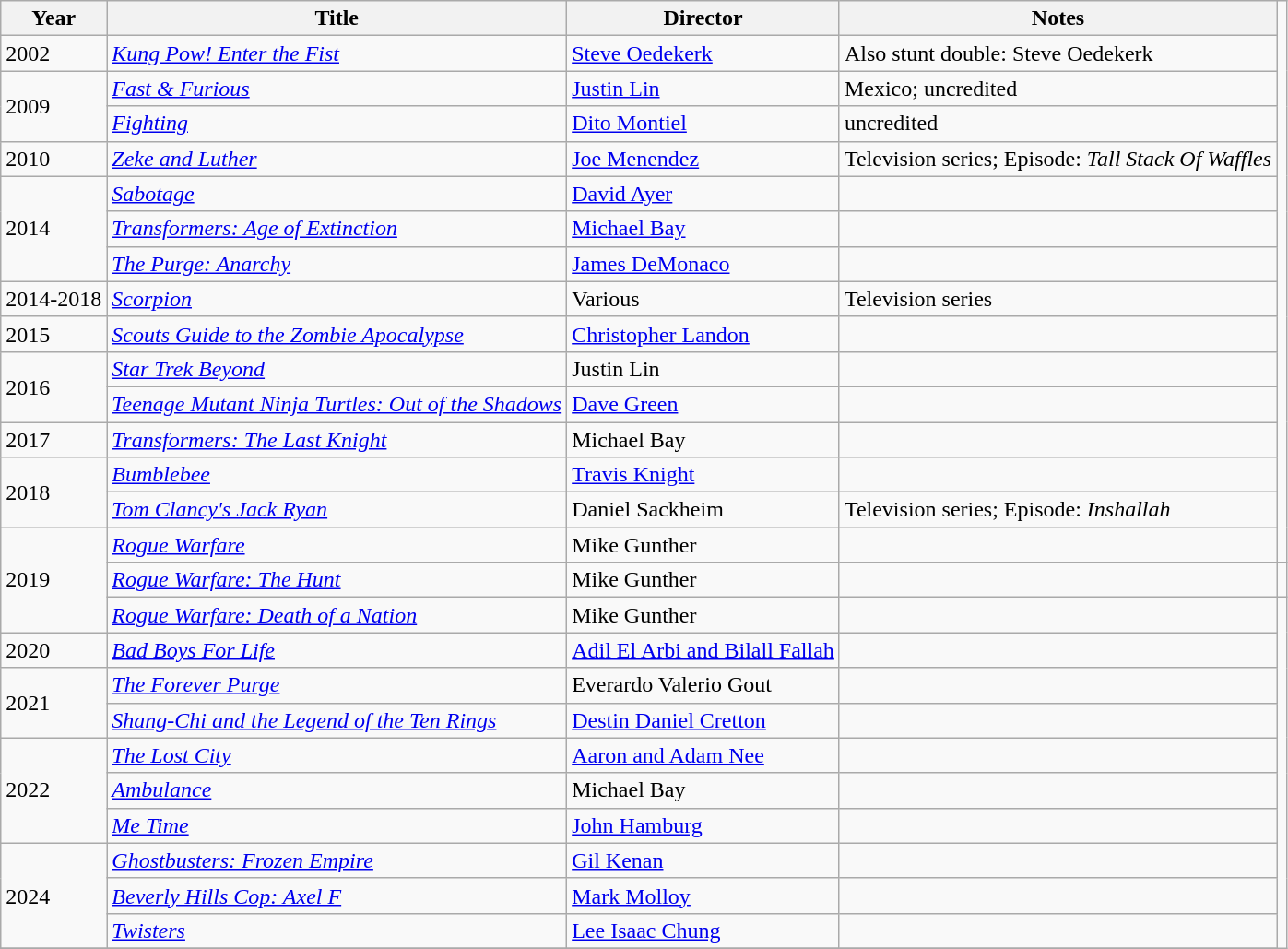<table class="wikitable">
<tr>
<th>Year</th>
<th>Title</th>
<th>Director</th>
<th>Notes</th>
</tr>
<tr>
<td>2002</td>
<td><em><a href='#'>Kung Pow! Enter the Fist</a></em></td>
<td><a href='#'>Steve Oedekerk</a></td>
<td>Also stunt double: Steve Oedekerk</td>
</tr>
<tr>
<td rowspan="2">2009</td>
<td><em><a href='#'>Fast & Furious</a></em></td>
<td><a href='#'>Justin Lin</a></td>
<td>Mexico; uncredited</td>
</tr>
<tr>
<td><em><a href='#'>Fighting</a></em></td>
<td><a href='#'>Dito Montiel</a></td>
<td>uncredited</td>
</tr>
<tr>
<td>2010</td>
<td><em><a href='#'>Zeke and Luther</a></em></td>
<td><a href='#'>Joe Menendez</a></td>
<td>Television series; Episode: <em>Tall Stack Of Waffles</em></td>
</tr>
<tr>
<td rowspan="3">2014</td>
<td><em><a href='#'>Sabotage</a></em></td>
<td><a href='#'>David Ayer</a></td>
<td></td>
</tr>
<tr>
<td><em><a href='#'>Transformers: Age of Extinction</a></em></td>
<td><a href='#'>Michael Bay</a></td>
<td></td>
</tr>
<tr>
<td><em><a href='#'>The Purge: Anarchy</a></em></td>
<td><a href='#'>James DeMonaco</a></td>
<td></td>
</tr>
<tr>
<td>2014-2018</td>
<td><em><a href='#'>Scorpion</a></em></td>
<td>Various</td>
<td>Television series</td>
</tr>
<tr>
<td>2015</td>
<td><em><a href='#'>Scouts Guide to the Zombie Apocalypse</a></em></td>
<td><a href='#'>Christopher Landon</a></td>
<td></td>
</tr>
<tr>
<td rowspan="2">2016</td>
<td><em><a href='#'>Star Trek Beyond</a></em></td>
<td>Justin Lin</td>
<td></td>
</tr>
<tr>
<td><em><a href='#'>Teenage Mutant Ninja Turtles: Out of the Shadows</a></em></td>
<td><a href='#'>Dave Green</a></td>
<td></td>
</tr>
<tr>
<td>2017</td>
<td><em><a href='#'>Transformers: The Last Knight</a></em></td>
<td>Michael Bay</td>
<td></td>
</tr>
<tr>
<td rowspan="2">2018</td>
<td><em><a href='#'>Bumblebee</a></em></td>
<td><a href='#'>Travis Knight</a></td>
<td></td>
</tr>
<tr>
<td><em><a href='#'>Tom Clancy's Jack Ryan</a></em></td>
<td>Daniel Sackheim</td>
<td>Television series; Episode: <em>Inshallah</em></td>
</tr>
<tr>
<td rowspan="3">2019</td>
<td><em><a href='#'>Rogue Warfare</a></em></td>
<td>Mike Gunther</td>
<td></td>
</tr>
<tr>
<td><em><a href='#'>Rogue Warfare: The Hunt</a></em></td>
<td>Mike Gunther</td>
<td></td>
<td></td>
</tr>
<tr>
<td><em><a href='#'>Rogue Warfare: Death of a Nation</a></em></td>
<td>Mike Gunther</td>
<td></td>
</tr>
<tr>
<td>2020</td>
<td><em><a href='#'>Bad Boys For Life</a></em></td>
<td><a href='#'>Adil El Arbi and Bilall Fallah</a></td>
<td></td>
</tr>
<tr>
<td rowspan="2">2021</td>
<td><em><a href='#'>The Forever Purge</a></em></td>
<td>Everardo Valerio Gout</td>
<td></td>
</tr>
<tr>
<td><em><a href='#'>Shang-Chi and the Legend of the Ten Rings</a></em></td>
<td><a href='#'>Destin Daniel Cretton</a></td>
<td></td>
</tr>
<tr>
<td rowspan="3">2022</td>
<td><em><a href='#'>The Lost City</a></em></td>
<td><a href='#'>Aaron and Adam Nee</a></td>
<td></td>
</tr>
<tr>
<td><em><a href='#'>Ambulance</a></em></td>
<td>Michael Bay</td>
<td></td>
</tr>
<tr>
<td><em><a href='#'>Me Time</a></em></td>
<td><a href='#'>John Hamburg</a></td>
<td></td>
</tr>
<tr>
<td rowspan="3">2024</td>
<td><em><a href='#'>Ghostbusters: Frozen Empire</a></em></td>
<td><a href='#'>Gil Kenan</a></td>
<td></td>
</tr>
<tr>
<td><em><a href='#'>Beverly Hills Cop: Axel F</a></em></td>
<td><a href='#'>Mark Molloy</a></td>
<td></td>
</tr>
<tr>
<td><em><a href='#'>Twisters</a></em></td>
<td><a href='#'>Lee Isaac Chung</a></td>
<td></td>
</tr>
<tr>
</tr>
</table>
